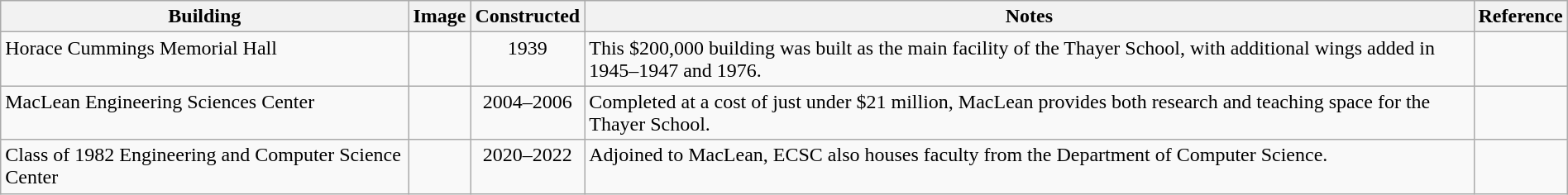<table class="wikitable sortable" style="width:100%">
<tr>
<th width="*">Building</th>
<th width="*" class="unsortable">Image</th>
<th width="*">Constructed</th>
<th width="*" class="unsortable">Notes</th>
<th width="*" class="unsortable">Reference</th>
</tr>
<tr valign="top">
<td>Horace Cummings Memorial Hall</td>
<td align="center"></td>
<td align="center">1939</td>
<td>This $200,000 building was built as the main facility of the Thayer School, with additional wings added in 1945–1947 and 1976.</td>
<td align="center"></td>
</tr>
<tr valign="top">
<td>MacLean Engineering Sciences Center</td>
<td align="center"></td>
<td align="center">2004–2006</td>
<td>Completed at a cost of just under $21 million, MacLean provides both research and teaching space for the Thayer School.</td>
<td align="center"></td>
</tr>
<tr valign="top">
<td>Class of 1982 Engineering and Computer Science Center</td>
<td align="center"></td>
<td align="center">2020–2022</td>
<td>Adjoined to MacLean, ECSC also houses faculty from the Department of Computer Science.</td>
<td align="center"></td>
</tr>
</table>
